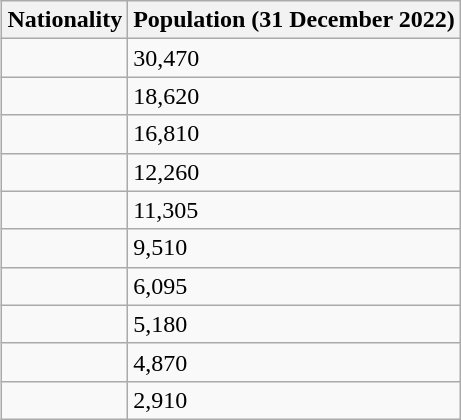<table class="wikitable" style="float:right;">
<tr>
<th>Nationality</th>
<th>Population (31 December 2022)</th>
</tr>
<tr>
<td></td>
<td>30,470</td>
</tr>
<tr>
<td></td>
<td>18,620</td>
</tr>
<tr>
<td></td>
<td>16,810</td>
</tr>
<tr>
<td></td>
<td>12,260</td>
</tr>
<tr>
<td></td>
<td>11,305</td>
</tr>
<tr>
<td></td>
<td>9,510</td>
</tr>
<tr>
<td></td>
<td>6,095</td>
</tr>
<tr>
<td></td>
<td>5,180</td>
</tr>
<tr>
<td></td>
<td>4,870</td>
</tr>
<tr>
<td></td>
<td>2,910</td>
</tr>
</table>
